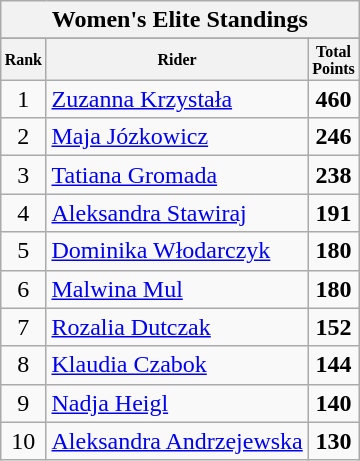<table class="wikitable sortable">
<tr>
<th colspan=27 align="center">Women's Elite Standings</th>
</tr>
<tr>
</tr>
<tr style="font-size:8pt;font-weight:bold">
<th align="center">Rank</th>
<th align="center">Rider</th>
<th align="center">Total<br>Points</th>
</tr>
<tr>
<td align=center>1</td>
<td> <a href='#'>Zuzanna Krzystała</a></td>
<td align=center><strong>460</strong></td>
</tr>
<tr>
<td align=center>2</td>
<td> <a href='#'>Maja Józkowicz</a></td>
<td align=center><strong>246</strong></td>
</tr>
<tr>
<td align=center>3</td>
<td> <a href='#'>Tatiana Gromada</a></td>
<td align=center><strong>238</strong></td>
</tr>
<tr>
<td align=center>4</td>
<td> <a href='#'>Aleksandra Stawiraj</a></td>
<td align=center><strong>191</strong></td>
</tr>
<tr>
<td align=center>5</td>
<td> <a href='#'>Dominika Włodarczyk</a></td>
<td align=center><strong>180</strong></td>
</tr>
<tr>
<td align=center>6</td>
<td> <a href='#'>Malwina Mul</a></td>
<td align=center><strong>180</strong></td>
</tr>
<tr>
<td align=center>7</td>
<td> <a href='#'>Rozalia Dutczak</a></td>
<td align=center><strong>152</strong></td>
</tr>
<tr>
<td align=center>8</td>
<td> <a href='#'>Klaudia Czabok</a></td>
<td align=center><strong>144</strong></td>
</tr>
<tr>
<td align=center>9</td>
<td> <a href='#'>Nadja Heigl</a></td>
<td align=center><strong>140</strong></td>
</tr>
<tr>
<td align=center>10</td>
<td> <a href='#'>Aleksandra Andrzejewska</a></td>
<td align=center><strong>130</strong></td>
</tr>
</table>
